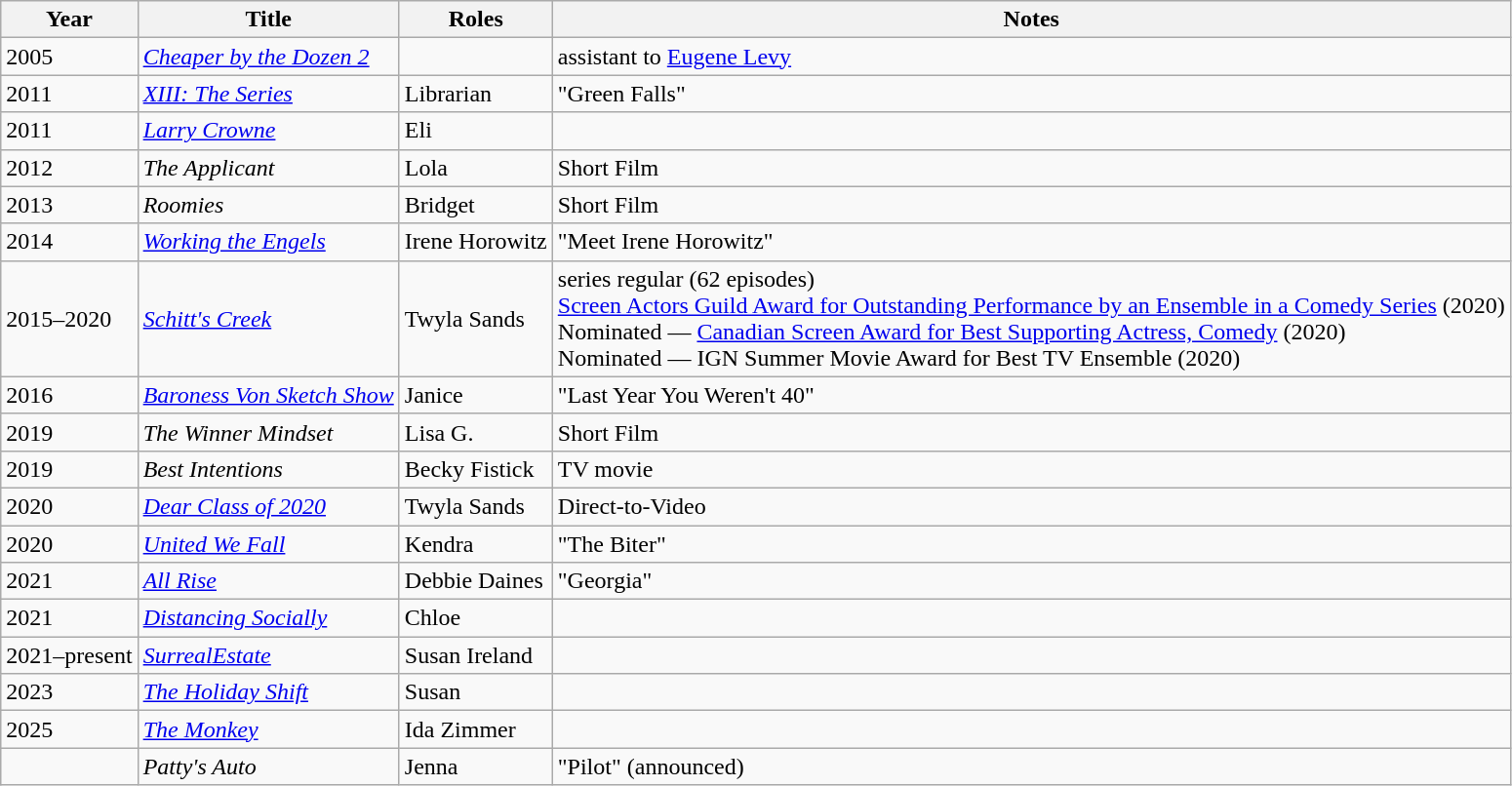<table class="wikitable sortable">
<tr>
<th>Year</th>
<th>Title</th>
<th>Roles</th>
<th class="unsortable">Notes</th>
</tr>
<tr>
<td>2005</td>
<td><em><a href='#'>Cheaper by the Dozen 2</a></em></td>
<td></td>
<td>assistant to <a href='#'>Eugene Levy</a></td>
</tr>
<tr>
<td>2011</td>
<td><em><a href='#'>XIII: The Series</a></em></td>
<td>Librarian</td>
<td>"Green Falls"</td>
</tr>
<tr>
<td>2011</td>
<td><em><a href='#'>Larry Crowne</a></em></td>
<td>Eli</td>
<td></td>
</tr>
<tr>
<td>2012</td>
<td data-sort-value="Applicant, The"><em>The Applicant</em></td>
<td>Lola</td>
<td>Short Film</td>
</tr>
<tr>
<td>2013</td>
<td><em>Roomies</em></td>
<td>Bridget</td>
<td>Short Film</td>
</tr>
<tr>
<td>2014</td>
<td><em><a href='#'>Working the Engels</a></em></td>
<td>Irene Horowitz</td>
<td>"Meet Irene Horowitz"</td>
</tr>
<tr>
<td>2015–2020</td>
<td><em><a href='#'>Schitt's Creek</a></em></td>
<td>Twyla Sands</td>
<td>series regular (62 episodes)<br><a href='#'>Screen Actors Guild Award for Outstanding Performance by an Ensemble in a Comedy Series</a> (2020)<br>Nominated — <a href='#'>Canadian Screen Award for Best Supporting Actress, Comedy</a> (2020)<br>Nominated — IGN Summer Movie Award for Best TV Ensemble (2020)</td>
</tr>
<tr>
<td>2016</td>
<td><em><a href='#'>Baroness Von Sketch Show</a></em></td>
<td>Janice</td>
<td>"Last Year You Weren't 40"</td>
</tr>
<tr>
<td>2019</td>
<td data-sort-value="Winner Mindset, The"><em>The Winner Mindset</em></td>
<td>Lisa G.</td>
<td>Short Film</td>
</tr>
<tr>
<td>2019</td>
<td><em>Best Intentions</em></td>
<td>Becky Fistick</td>
<td>TV movie</td>
</tr>
<tr>
<td>2020</td>
<td><em><a href='#'>Dear Class of 2020</a></em></td>
<td>Twyla Sands</td>
<td>Direct-to-Video</td>
</tr>
<tr>
<td>2020</td>
<td><em><a href='#'>United We Fall</a></em></td>
<td>Kendra</td>
<td>"The Biter"</td>
</tr>
<tr>
<td>2021</td>
<td><em><a href='#'>All Rise</a></em></td>
<td>Debbie Daines</td>
<td>"Georgia"</td>
</tr>
<tr>
<td>2021</td>
<td><em><a href='#'>Distancing Socially</a></em></td>
<td>Chloe</td>
<td></td>
</tr>
<tr>
<td>2021–present</td>
<td><em><a href='#'>SurrealEstate</a></em></td>
<td>Susan Ireland</td>
<td></td>
</tr>
<tr>
<td>2023</td>
<td data-sort-value="Holiday Shift, The"><em><a href='#'>The Holiday Shift</a></em></td>
<td>Susan</td>
<td></td>
</tr>
<tr>
<td>2025</td>
<td data-sort-value="Monkey, The"><em><a href='#'>The Monkey</a></em></td>
<td>Ida Zimmer</td>
<td></td>
</tr>
<tr>
<td></td>
<td><em>Patty's Auto</em></td>
<td>Jenna</td>
<td>"Pilot" (announced)</td>
</tr>
</table>
